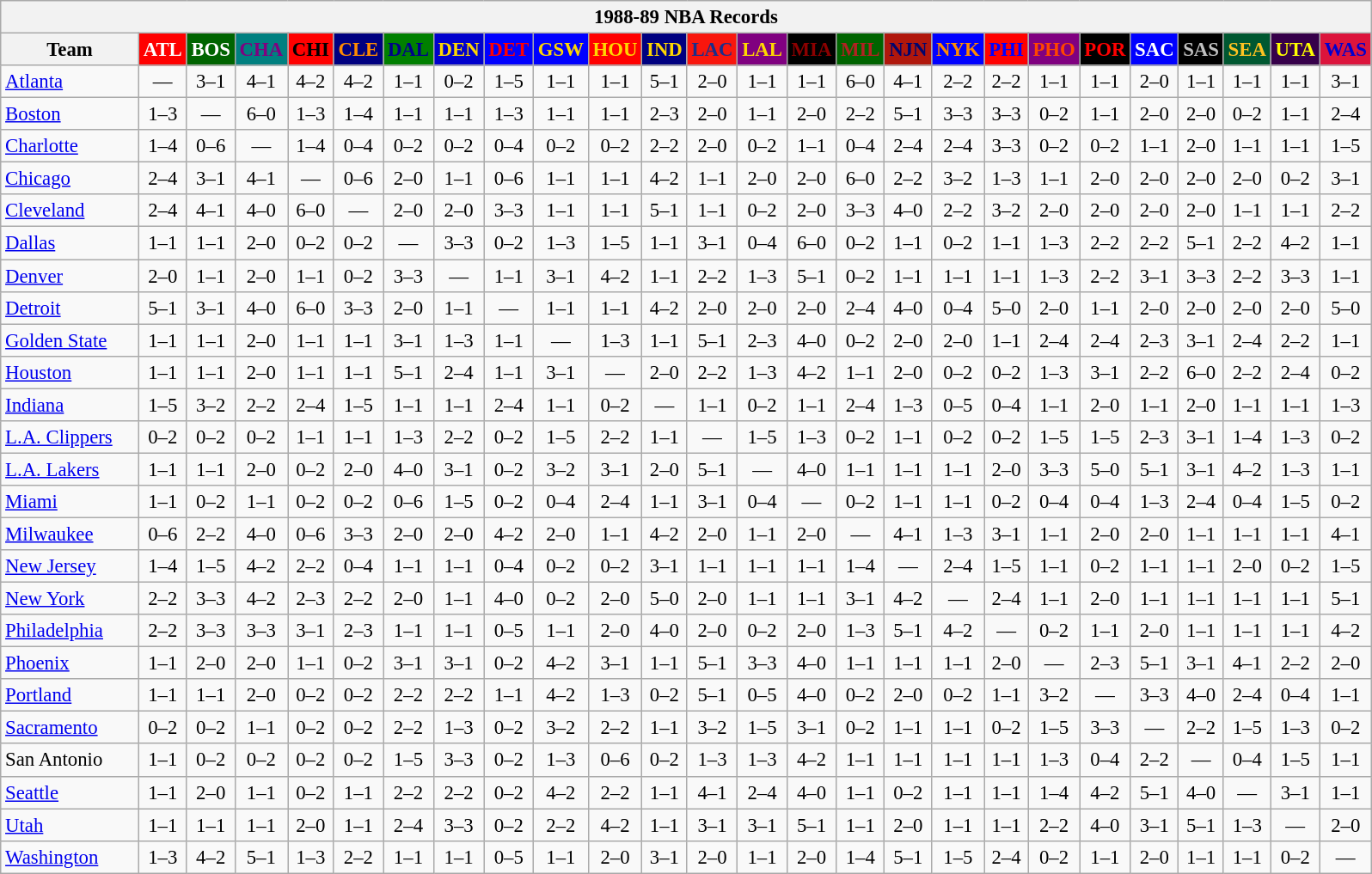<table class="wikitable" style="font-size:95%; text-align:center;">
<tr>
<th colspan=26>1988-89 NBA Records</th>
</tr>
<tr>
<th width=100>Team</th>
<th style="background:#FF0000;color:#FFFFFF;width=35">ATL</th>
<th style="background:#006400;color:#FFFFFF;width=35">BOS</th>
<th style="background:#008080;color:#800080;width=35">CHA</th>
<th style="background:#FF0000;color:#000000;width=35">CHI</th>
<th style="background:#000080;color:#FF8C00;width=35">CLE</th>
<th style="background:#008000;color:#00008B;width=35">DAL</th>
<th style="background:#0000CD;color:#FFD700;width=35">DEN</th>
<th style="background:#0000FF;color:#FF0000;width=35">DET</th>
<th style="background:#0000FF;color:#FFD700;width=35">GSW</th>
<th style="background:#FF0000;color:#FFD700;width=35">HOU</th>
<th style="background:#000080;color:#FFD700;width=35">IND</th>
<th style="background:#F9160D;color:#1A2E8B;width=35">LAC</th>
<th style="background:#800080;color:#FFD700;width=35">LAL</th>
<th style="background:#000000;color:#8B0000;width=35">MIA</th>
<th style="background:#006400;color:#B22222;width=35">MIL</th>
<th style="background:#B0170C;color:#00056D;width=35">NJN</th>
<th style="background:#0000FF;color:#FF8C00;width=35">NYK</th>
<th style="background:#FF0000;color:#0000FF;width=35">PHI</th>
<th style="background:#800080;color:#FF4500;width=35">PHO</th>
<th style="background:#000000;color:#FF0000;width=35">POR</th>
<th style="background:#0000FF;color:#FFFFFF;width=35">SAC</th>
<th style="background:#000000;color:#C0C0C0;width=35">SAS</th>
<th style="background:#005831;color:#FFC322;width=35">SEA</th>
<th style="background:#36004A;color:#FFFF00;width=35">UTA</th>
<th style="background:#DC143C;color:#0000CD;width=35">WAS</th>
</tr>
<tr>
<td style="text-align:left;"><a href='#'>Atlanta</a></td>
<td>—</td>
<td>3–1</td>
<td>4–1</td>
<td>4–2</td>
<td>4–2</td>
<td>1–1</td>
<td>0–2</td>
<td>1–5</td>
<td>1–1</td>
<td>1–1</td>
<td>5–1</td>
<td>2–0</td>
<td>1–1</td>
<td>1–1</td>
<td>6–0</td>
<td>4–1</td>
<td>2–2</td>
<td>2–2</td>
<td>1–1</td>
<td>1–1</td>
<td>2–0</td>
<td>1–1</td>
<td>1–1</td>
<td>1–1</td>
<td>3–1</td>
</tr>
<tr>
<td style="text-align:left;"><a href='#'>Boston</a></td>
<td>1–3</td>
<td>—</td>
<td>6–0</td>
<td>1–3</td>
<td>1–4</td>
<td>1–1</td>
<td>1–1</td>
<td>1–3</td>
<td>1–1</td>
<td>1–1</td>
<td>2–3</td>
<td>2–0</td>
<td>1–1</td>
<td>2–0</td>
<td>2–2</td>
<td>5–1</td>
<td>3–3</td>
<td>3–3</td>
<td>0–2</td>
<td>1–1</td>
<td>2–0</td>
<td>2–0</td>
<td>0–2</td>
<td>1–1</td>
<td>2–4</td>
</tr>
<tr>
<td style="text-align:left;"><a href='#'>Charlotte</a></td>
<td>1–4</td>
<td>0–6</td>
<td>—</td>
<td>1–4</td>
<td>0–4</td>
<td>0–2</td>
<td>0–2</td>
<td>0–4</td>
<td>0–2</td>
<td>0–2</td>
<td>2–2</td>
<td>2–0</td>
<td>0–2</td>
<td>1–1</td>
<td>0–4</td>
<td>2–4</td>
<td>2–4</td>
<td>3–3</td>
<td>0–2</td>
<td>0–2</td>
<td>1–1</td>
<td>2–0</td>
<td>1–1</td>
<td>1–1</td>
<td>1–5</td>
</tr>
<tr>
<td style="text-align:left;"><a href='#'>Chicago</a></td>
<td>2–4</td>
<td>3–1</td>
<td>4–1</td>
<td>—</td>
<td>0–6</td>
<td>2–0</td>
<td>1–1</td>
<td>0–6</td>
<td>1–1</td>
<td>1–1</td>
<td>4–2</td>
<td>1–1</td>
<td>2–0</td>
<td>2–0</td>
<td>6–0</td>
<td>2–2</td>
<td>3–2</td>
<td>1–3</td>
<td>1–1</td>
<td>2–0</td>
<td>2–0</td>
<td>2–0</td>
<td>2–0</td>
<td>0–2</td>
<td>3–1</td>
</tr>
<tr>
<td style="text-align:left;"><a href='#'>Cleveland</a></td>
<td>2–4</td>
<td>4–1</td>
<td>4–0</td>
<td>6–0</td>
<td>—</td>
<td>2–0</td>
<td>2–0</td>
<td>3–3</td>
<td>1–1</td>
<td>1–1</td>
<td>5–1</td>
<td>1–1</td>
<td>0–2</td>
<td>2–0</td>
<td>3–3</td>
<td>4–0</td>
<td>2–2</td>
<td>3–2</td>
<td>2–0</td>
<td>2–0</td>
<td>2–0</td>
<td>2–0</td>
<td>1–1</td>
<td>1–1</td>
<td>2–2</td>
</tr>
<tr>
<td style="text-align:left;"><a href='#'>Dallas</a></td>
<td>1–1</td>
<td>1–1</td>
<td>2–0</td>
<td>0–2</td>
<td>0–2</td>
<td>—</td>
<td>3–3</td>
<td>0–2</td>
<td>1–3</td>
<td>1–5</td>
<td>1–1</td>
<td>3–1</td>
<td>0–4</td>
<td>6–0</td>
<td>0–2</td>
<td>1–1</td>
<td>0–2</td>
<td>1–1</td>
<td>1–3</td>
<td>2–2</td>
<td>2–2</td>
<td>5–1</td>
<td>2–2</td>
<td>4–2</td>
<td>1–1</td>
</tr>
<tr>
<td style="text-align:left;"><a href='#'>Denver</a></td>
<td>2–0</td>
<td>1–1</td>
<td>2–0</td>
<td>1–1</td>
<td>0–2</td>
<td>3–3</td>
<td>—</td>
<td>1–1</td>
<td>3–1</td>
<td>4–2</td>
<td>1–1</td>
<td>2–2</td>
<td>1–3</td>
<td>5–1</td>
<td>0–2</td>
<td>1–1</td>
<td>1–1</td>
<td>1–1</td>
<td>1–3</td>
<td>2–2</td>
<td>3–1</td>
<td>3–3</td>
<td>2–2</td>
<td>3–3</td>
<td>1–1</td>
</tr>
<tr>
<td style="text-align:left;"><a href='#'>Detroit</a></td>
<td>5–1</td>
<td>3–1</td>
<td>4–0</td>
<td>6–0</td>
<td>3–3</td>
<td>2–0</td>
<td>1–1</td>
<td>—</td>
<td>1–1</td>
<td>1–1</td>
<td>4–2</td>
<td>2–0</td>
<td>2–0</td>
<td>2–0</td>
<td>2–4</td>
<td>4–0</td>
<td>0–4</td>
<td>5–0</td>
<td>2–0</td>
<td>1–1</td>
<td>2–0</td>
<td>2–0</td>
<td>2–0</td>
<td>2–0</td>
<td>5–0</td>
</tr>
<tr>
<td style="text-align:left;"><a href='#'>Golden State</a></td>
<td>1–1</td>
<td>1–1</td>
<td>2–0</td>
<td>1–1</td>
<td>1–1</td>
<td>3–1</td>
<td>1–3</td>
<td>1–1</td>
<td>—</td>
<td>1–3</td>
<td>1–1</td>
<td>5–1</td>
<td>2–3</td>
<td>4–0</td>
<td>0–2</td>
<td>2–0</td>
<td>2–0</td>
<td>1–1</td>
<td>2–4</td>
<td>2–4</td>
<td>2–3</td>
<td>3–1</td>
<td>2–4</td>
<td>2–2</td>
<td>1–1</td>
</tr>
<tr>
<td style="text-align:left;"><a href='#'>Houston</a></td>
<td>1–1</td>
<td>1–1</td>
<td>2–0</td>
<td>1–1</td>
<td>1–1</td>
<td>5–1</td>
<td>2–4</td>
<td>1–1</td>
<td>3–1</td>
<td>—</td>
<td>2–0</td>
<td>2–2</td>
<td>1–3</td>
<td>4–2</td>
<td>1–1</td>
<td>2–0</td>
<td>0–2</td>
<td>0–2</td>
<td>1–3</td>
<td>3–1</td>
<td>2–2</td>
<td>6–0</td>
<td>2–2</td>
<td>2–4</td>
<td>0–2</td>
</tr>
<tr>
<td style="text-align:left;"><a href='#'>Indiana</a></td>
<td>1–5</td>
<td>3–2</td>
<td>2–2</td>
<td>2–4</td>
<td>1–5</td>
<td>1–1</td>
<td>1–1</td>
<td>2–4</td>
<td>1–1</td>
<td>0–2</td>
<td>—</td>
<td>1–1</td>
<td>0–2</td>
<td>1–1</td>
<td>2–4</td>
<td>1–3</td>
<td>0–5</td>
<td>0–4</td>
<td>1–1</td>
<td>2–0</td>
<td>1–1</td>
<td>2–0</td>
<td>1–1</td>
<td>1–1</td>
<td>1–3</td>
</tr>
<tr>
<td style="text-align:left;"><a href='#'>L.A. Clippers</a></td>
<td>0–2</td>
<td>0–2</td>
<td>0–2</td>
<td>1–1</td>
<td>1–1</td>
<td>1–3</td>
<td>2–2</td>
<td>0–2</td>
<td>1–5</td>
<td>2–2</td>
<td>1–1</td>
<td>—</td>
<td>1–5</td>
<td>1–3</td>
<td>0–2</td>
<td>1–1</td>
<td>0–2</td>
<td>0–2</td>
<td>1–5</td>
<td>1–5</td>
<td>2–3</td>
<td>3–1</td>
<td>1–4</td>
<td>1–3</td>
<td>0–2</td>
</tr>
<tr>
<td style="text-align:left;"><a href='#'>L.A. Lakers</a></td>
<td>1–1</td>
<td>1–1</td>
<td>2–0</td>
<td>0–2</td>
<td>2–0</td>
<td>4–0</td>
<td>3–1</td>
<td>0–2</td>
<td>3–2</td>
<td>3–1</td>
<td>2–0</td>
<td>5–1</td>
<td>—</td>
<td>4–0</td>
<td>1–1</td>
<td>1–1</td>
<td>1–1</td>
<td>2–0</td>
<td>3–3</td>
<td>5–0</td>
<td>5–1</td>
<td>3–1</td>
<td>4–2</td>
<td>1–3</td>
<td>1–1</td>
</tr>
<tr>
<td style="text-align:left;"><a href='#'>Miami</a></td>
<td>1–1</td>
<td>0–2</td>
<td>1–1</td>
<td>0–2</td>
<td>0–2</td>
<td>0–6</td>
<td>1–5</td>
<td>0–2</td>
<td>0–4</td>
<td>2–4</td>
<td>1–1</td>
<td>3–1</td>
<td>0–4</td>
<td>—</td>
<td>0–2</td>
<td>1–1</td>
<td>1–1</td>
<td>0–2</td>
<td>0–4</td>
<td>0–4</td>
<td>1–3</td>
<td>2–4</td>
<td>0–4</td>
<td>1–5</td>
<td>0–2</td>
</tr>
<tr>
<td style="text-align:left;"><a href='#'>Milwaukee</a></td>
<td>0–6</td>
<td>2–2</td>
<td>4–0</td>
<td>0–6</td>
<td>3–3</td>
<td>2–0</td>
<td>2–0</td>
<td>4–2</td>
<td>2–0</td>
<td>1–1</td>
<td>4–2</td>
<td>2–0</td>
<td>1–1</td>
<td>2–0</td>
<td>—</td>
<td>4–1</td>
<td>1–3</td>
<td>3–1</td>
<td>1–1</td>
<td>2–0</td>
<td>2–0</td>
<td>1–1</td>
<td>1–1</td>
<td>1–1</td>
<td>4–1</td>
</tr>
<tr>
<td style="text-align:left;"><a href='#'>New Jersey</a></td>
<td>1–4</td>
<td>1–5</td>
<td>4–2</td>
<td>2–2</td>
<td>0–4</td>
<td>1–1</td>
<td>1–1</td>
<td>0–4</td>
<td>0–2</td>
<td>0–2</td>
<td>3–1</td>
<td>1–1</td>
<td>1–1</td>
<td>1–1</td>
<td>1–4</td>
<td>—</td>
<td>2–4</td>
<td>1–5</td>
<td>1–1</td>
<td>0–2</td>
<td>1–1</td>
<td>1–1</td>
<td>2–0</td>
<td>0–2</td>
<td>1–5</td>
</tr>
<tr>
<td style="text-align:left;"><a href='#'>New York</a></td>
<td>2–2</td>
<td>3–3</td>
<td>4–2</td>
<td>2–3</td>
<td>2–2</td>
<td>2–0</td>
<td>1–1</td>
<td>4–0</td>
<td>0–2</td>
<td>2–0</td>
<td>5–0</td>
<td>2–0</td>
<td>1–1</td>
<td>1–1</td>
<td>3–1</td>
<td>4–2</td>
<td>—</td>
<td>2–4</td>
<td>1–1</td>
<td>2–0</td>
<td>1–1</td>
<td>1–1</td>
<td>1–1</td>
<td>1–1</td>
<td>5–1</td>
</tr>
<tr>
<td style="text-align:left;"><a href='#'>Philadelphia</a></td>
<td>2–2</td>
<td>3–3</td>
<td>3–3</td>
<td>3–1</td>
<td>2–3</td>
<td>1–1</td>
<td>1–1</td>
<td>0–5</td>
<td>1–1</td>
<td>2–0</td>
<td>4–0</td>
<td>2–0</td>
<td>0–2</td>
<td>2–0</td>
<td>1–3</td>
<td>5–1</td>
<td>4–2</td>
<td>—</td>
<td>0–2</td>
<td>1–1</td>
<td>2–0</td>
<td>1–1</td>
<td>1–1</td>
<td>1–1</td>
<td>4–2</td>
</tr>
<tr>
<td style="text-align:left;"><a href='#'>Phoenix</a></td>
<td>1–1</td>
<td>2–0</td>
<td>2–0</td>
<td>1–1</td>
<td>0–2</td>
<td>3–1</td>
<td>3–1</td>
<td>0–2</td>
<td>4–2</td>
<td>3–1</td>
<td>1–1</td>
<td>5–1</td>
<td>3–3</td>
<td>4–0</td>
<td>1–1</td>
<td>1–1</td>
<td>1–1</td>
<td>2–0</td>
<td>—</td>
<td>2–3</td>
<td>5–1</td>
<td>3–1</td>
<td>4–1</td>
<td>2–2</td>
<td>2–0</td>
</tr>
<tr>
<td style="text-align:left;"><a href='#'>Portland</a></td>
<td>1–1</td>
<td>1–1</td>
<td>2–0</td>
<td>0–2</td>
<td>0–2</td>
<td>2–2</td>
<td>2–2</td>
<td>1–1</td>
<td>4–2</td>
<td>1–3</td>
<td>0–2</td>
<td>5–1</td>
<td>0–5</td>
<td>4–0</td>
<td>0–2</td>
<td>2–0</td>
<td>0–2</td>
<td>1–1</td>
<td>3–2</td>
<td>—</td>
<td>3–3</td>
<td>4–0</td>
<td>2–4</td>
<td>0–4</td>
<td>1–1</td>
</tr>
<tr>
<td style="text-align:left;"><a href='#'>Sacramento</a></td>
<td>0–2</td>
<td>0–2</td>
<td>1–1</td>
<td>0–2</td>
<td>0–2</td>
<td>2–2</td>
<td>1–3</td>
<td>0–2</td>
<td>3–2</td>
<td>2–2</td>
<td>1–1</td>
<td>3–2</td>
<td>1–5</td>
<td>3–1</td>
<td>0–2</td>
<td>1–1</td>
<td>1–1</td>
<td>0–2</td>
<td>1–5</td>
<td>3–3</td>
<td>—</td>
<td>2–2</td>
<td>1–5</td>
<td>1–3</td>
<td>0–2</td>
</tr>
<tr>
<td style="text-align:left;">San Antonio</td>
<td>1–1</td>
<td>0–2</td>
<td>0–2</td>
<td>0–2</td>
<td>0–2</td>
<td>1–5</td>
<td>3–3</td>
<td>0–2</td>
<td>1–3</td>
<td>0–6</td>
<td>0–2</td>
<td>1–3</td>
<td>1–3</td>
<td>4–2</td>
<td>1–1</td>
<td>1–1</td>
<td>1–1</td>
<td>1–1</td>
<td>1–3</td>
<td>0–4</td>
<td>2–2</td>
<td>—</td>
<td>0–4</td>
<td>1–5</td>
<td>1–1</td>
</tr>
<tr>
<td style="text-align:left;"><a href='#'>Seattle</a></td>
<td>1–1</td>
<td>2–0</td>
<td>1–1</td>
<td>0–2</td>
<td>1–1</td>
<td>2–2</td>
<td>2–2</td>
<td>0–2</td>
<td>4–2</td>
<td>2–2</td>
<td>1–1</td>
<td>4–1</td>
<td>2–4</td>
<td>4–0</td>
<td>1–1</td>
<td>0–2</td>
<td>1–1</td>
<td>1–1</td>
<td>1–4</td>
<td>4–2</td>
<td>5–1</td>
<td>4–0</td>
<td>—</td>
<td>3–1</td>
<td>1–1</td>
</tr>
<tr>
<td style="text-align:left;"><a href='#'>Utah</a></td>
<td>1–1</td>
<td>1–1</td>
<td>1–1</td>
<td>2–0</td>
<td>1–1</td>
<td>2–4</td>
<td>3–3</td>
<td>0–2</td>
<td>2–2</td>
<td>4–2</td>
<td>1–1</td>
<td>3–1</td>
<td>3–1</td>
<td>5–1</td>
<td>1–1</td>
<td>2–0</td>
<td>1–1</td>
<td>1–1</td>
<td>2–2</td>
<td>4–0</td>
<td>3–1</td>
<td>5–1</td>
<td>1–3</td>
<td>—</td>
<td>2–0</td>
</tr>
<tr>
<td style="text-align:left;"><a href='#'>Washington</a></td>
<td>1–3</td>
<td>4–2</td>
<td>5–1</td>
<td>1–3</td>
<td>2–2</td>
<td>1–1</td>
<td>1–1</td>
<td>0–5</td>
<td>1–1</td>
<td>2–0</td>
<td>3–1</td>
<td>2–0</td>
<td>1–1</td>
<td>2–0</td>
<td>1–4</td>
<td>5–1</td>
<td>1–5</td>
<td>2–4</td>
<td>0–2</td>
<td>1–1</td>
<td>2–0</td>
<td>1–1</td>
<td>1–1</td>
<td>0–2</td>
<td>—</td>
</tr>
</table>
